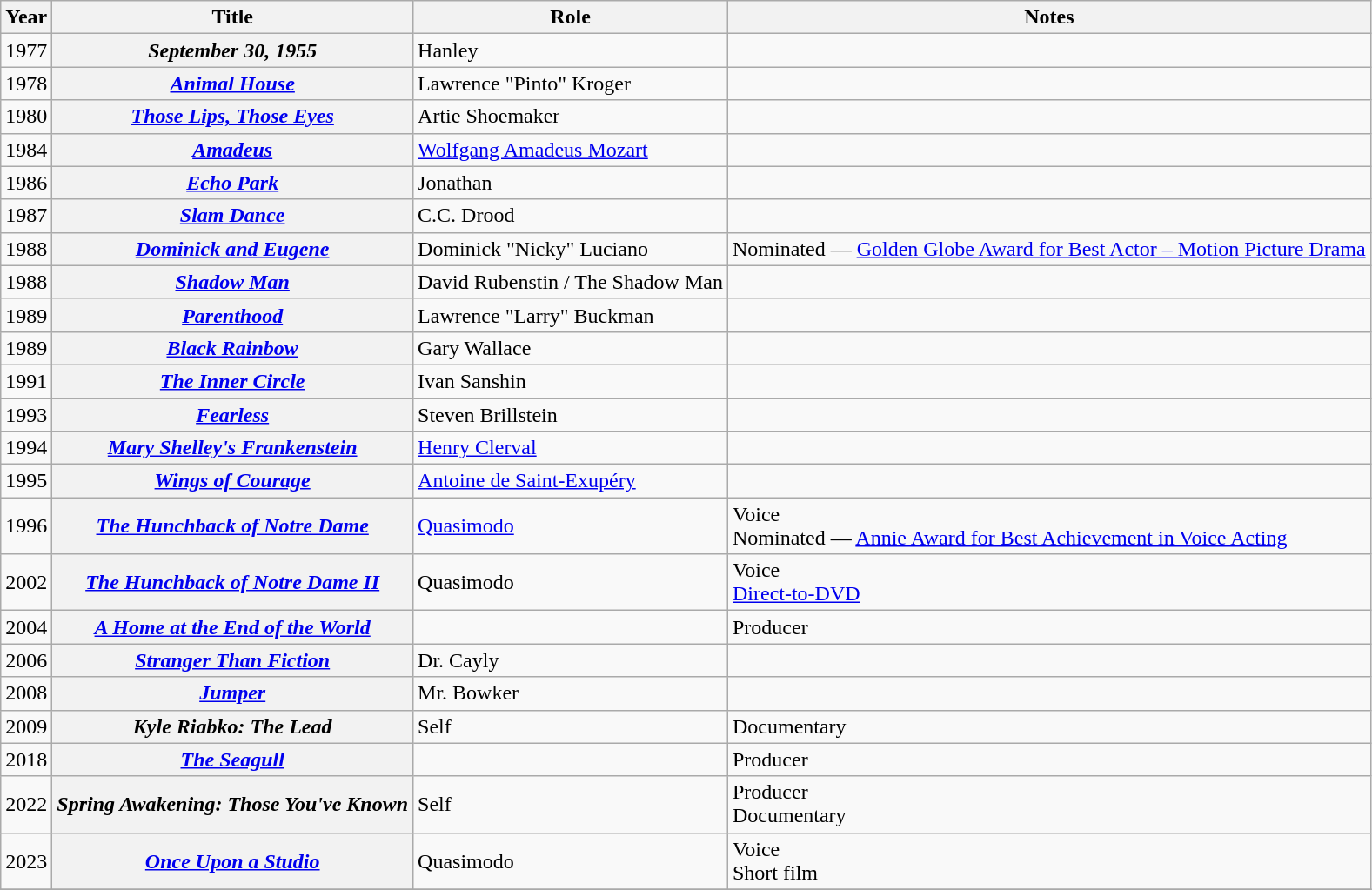<table class="wikitable sortable plainrowheaders">
<tr>
<th scope="col">Year</th>
<th scope="col">Title</th>
<th scope="col">Role</th>
<th scope="col" class="unsortable">Notes</th>
</tr>
<tr>
<td style="text-align:center;">1977</td>
<th scope="row"><em>September 30, 1955</em></th>
<td>Hanley</td>
<td></td>
</tr>
<tr>
<td style="text-align:center;">1978</td>
<th scope="row"><em><a href='#'>Animal House</a></em></th>
<td>Lawrence "Pinto" Kroger</td>
<td></td>
</tr>
<tr>
<td style="text-align:center;">1980</td>
<th scope="row"><em><a href='#'>Those Lips, Those Eyes</a></em></th>
<td>Artie Shoemaker</td>
<td></td>
</tr>
<tr>
<td style="text-align:center;">1984</td>
<th scope="row"><em><a href='#'>Amadeus</a></em></th>
<td><a href='#'>Wolfgang Amadeus Mozart</a></td>
<td></td>
</tr>
<tr>
<td style="text-align:center;">1986</td>
<th scope="row"><em><a href='#'>Echo Park</a></em></th>
<td>Jonathan</td>
<td></td>
</tr>
<tr>
<td style="text-align:center;">1987</td>
<th scope="row"><em><a href='#'>Slam Dance</a></em></th>
<td>C.C. Drood</td>
<td></td>
</tr>
<tr>
<td style="text-align:center;">1988</td>
<th scope="row"><em><a href='#'>Dominick and Eugene</a></em></th>
<td>Dominick "Nicky" Luciano</td>
<td>Nominated — <a href='#'>Golden Globe Award for Best Actor – Motion Picture Drama</a></td>
</tr>
<tr>
<td style="text-align:center;">1988</td>
<th scope="row"><em><a href='#'>Shadow Man</a></em></th>
<td>David Rubenstin / The Shadow Man</td>
<td></td>
</tr>
<tr>
<td style="text-align:center;">1989</td>
<th scope="row"><em><a href='#'>Parenthood</a></em></th>
<td>Lawrence "Larry" Buckman</td>
<td></td>
</tr>
<tr>
<td style="text-align:center;">1989</td>
<th scope="row"><em><a href='#'>Black Rainbow</a></em></th>
<td>Gary Wallace</td>
<td></td>
</tr>
<tr>
<td style="text-align:center;">1991</td>
<th scope="row"><em><a href='#'>The Inner Circle</a></em></th>
<td>Ivan Sanshin</td>
<td></td>
</tr>
<tr>
<td style="text-align:center;">1993</td>
<th scope="row"><em><a href='#'>Fearless</a></em></th>
<td>Steven Brillstein</td>
<td></td>
</tr>
<tr>
<td style="text-align:center;">1994</td>
<th scope="row"><em><a href='#'>Mary Shelley's Frankenstein</a></em></th>
<td><a href='#'>Henry Clerval</a></td>
<td></td>
</tr>
<tr>
<td style="text-align:center;">1995</td>
<th scope="row"><em><a href='#'>Wings of Courage</a></em></th>
<td><a href='#'>Antoine de Saint-Exupéry</a></td>
<td></td>
</tr>
<tr>
<td style="text-align:center;">1996</td>
<th scope="row"><em><a href='#'>The Hunchback of Notre Dame</a></em></th>
<td><a href='#'>Quasimodo</a></td>
<td>Voice<br>Nominated — <a href='#'>Annie Award for Best Achievement in Voice Acting</a></td>
</tr>
<tr>
<td style="text-align:center;">2002</td>
<th scope="row"><em><a href='#'>The Hunchback of Notre Dame II</a></em></th>
<td>Quasimodo</td>
<td>Voice<br><a href='#'>Direct-to-DVD</a></td>
</tr>
<tr>
<td style="text-align:center;">2004</td>
<th scope="row"><em><a href='#'>A Home at the End of the World</a></em></th>
<td></td>
<td>Producer</td>
</tr>
<tr>
<td style="text-align:center;">2006</td>
<th scope="row"><em><a href='#'>Stranger Than Fiction</a></em></th>
<td>Dr. Cayly</td>
<td></td>
</tr>
<tr>
<td style="text-align:center;">2008</td>
<th scope="row"><em><a href='#'>Jumper</a></em></th>
<td>Mr. Bowker</td>
<td></td>
</tr>
<tr>
<td style="text-align:center;">2009</td>
<th scope="row"><em>Kyle Riabko: The Lead</em></th>
<td>Self</td>
<td>Documentary</td>
</tr>
<tr>
<td style="text-align:center;">2018</td>
<th scope="row"><em><a href='#'>The Seagull</a></em></th>
<td></td>
<td>Producer</td>
</tr>
<tr>
<td style="text-align:center;">2022</td>
<th scope="row"><em>Spring Awakening: Those You've Known</em></th>
<td>Self</td>
<td>Producer<br>Documentary</td>
</tr>
<tr>
<td style="text-align:center;">2023</td>
<th scope="row"><em><a href='#'>Once Upon a Studio</a></em></th>
<td>Quasimodo</td>
<td>Voice<br>Short film</td>
</tr>
<tr>
</tr>
</table>
